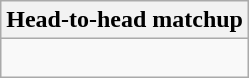<table class="wikitable collapsible collapsed">
<tr>
<th>Head-to-head matchup</th>
</tr>
<tr>
<td><br></td>
</tr>
</table>
